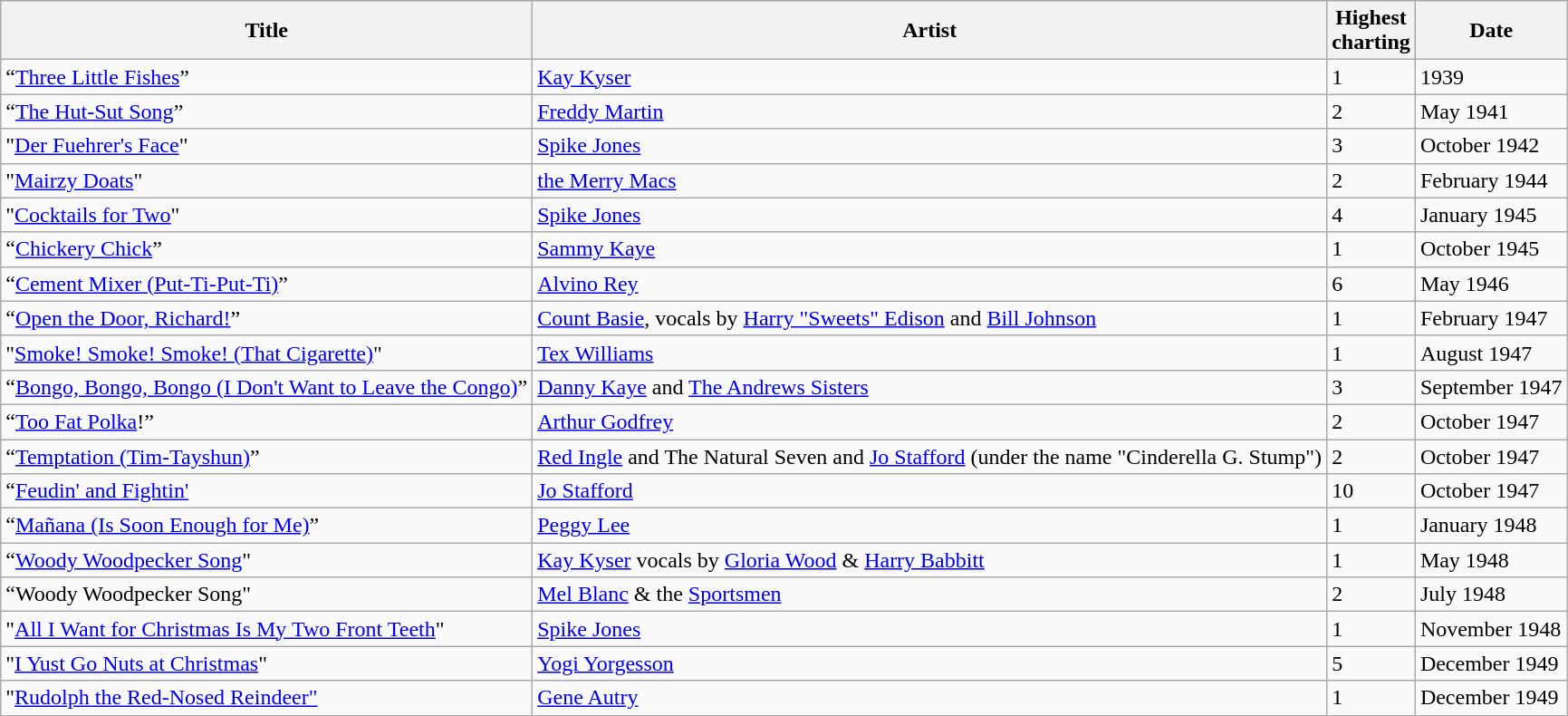<table class="wikitable sortable">
<tr>
<th>Title</th>
<th>Artist</th>
<th>Highest<br>charting</th>
<th>Date</th>
</tr>
<tr>
<td>“<a href='#'>Three Little Fishes</a>”</td>
<td><a href='#'>Kay Kyser</a></td>
<td>1</td>
<td>1939</td>
</tr>
<tr>
<td>“<a href='#'>The Hut-Sut Song</a>”</td>
<td><a href='#'>Freddy Martin</a></td>
<td>2</td>
<td>May 1941</td>
</tr>
<tr>
<td>"<a href='#'>Der Fuehrer's Face</a>"</td>
<td><a href='#'>Spike Jones</a></td>
<td>3</td>
<td>October 1942</td>
</tr>
<tr>
<td>"<a href='#'>Mairzy Doats</a>"</td>
<td><a href='#'>the Merry Macs</a></td>
<td>2</td>
<td>February 1944</td>
</tr>
<tr>
<td>"<a href='#'>Cocktails for Two</a>"</td>
<td><a href='#'>Spike Jones</a></td>
<td>4</td>
<td>January 1945</td>
</tr>
<tr>
<td>“<a href='#'>Chickery Chick</a>”</td>
<td><a href='#'>Sammy Kaye</a></td>
<td>1</td>
<td>October 1945</td>
</tr>
<tr>
<td>“<a href='#'>Cement Mixer (Put-Ti-Put-Ti)</a>”</td>
<td><a href='#'>Alvino Rey</a></td>
<td>6</td>
<td>May  1946</td>
</tr>
<tr>
<td>“<a href='#'>Open the Door, Richard!</a>”</td>
<td><a href='#'>Count Basie</a>, vocals by <a href='#'>Harry "Sweets" Edison</a> and <a href='#'>Bill Johnson</a></td>
<td>1</td>
<td>February 1947</td>
</tr>
<tr>
<td>"<a href='#'>Smoke! Smoke! Smoke! (That Cigarette)</a>"</td>
<td><a href='#'>Tex Williams</a></td>
<td>1</td>
<td>August 1947</td>
</tr>
<tr>
<td>“<a href='#'>Bongo, Bongo, Bongo (I Don't Want to Leave the Congo)</a>”</td>
<td><a href='#'>Danny Kaye</a> and <a href='#'>The Andrews Sisters</a></td>
<td>3</td>
<td>September 1947</td>
</tr>
<tr>
<td>“<a href='#'>Too Fat Polka</a>!”</td>
<td><a href='#'>Arthur Godfrey</a></td>
<td>2</td>
<td>October 1947</td>
</tr>
<tr>
<td>“<a href='#'>Temptation (Tim-Tayshun)</a>”</td>
<td><a href='#'>Red Ingle</a> and The Natural Seven and <a href='#'>Jo Stafford</a> (under the name "Cinderella G. Stump")</td>
<td>2</td>
<td>October 1947</td>
</tr>
<tr>
<td>“<a href='#'>Feudin' and Fightin'</a></td>
<td><a href='#'>Jo Stafford</a></td>
<td>10</td>
<td>October 1947</td>
</tr>
<tr>
<td>“<a href='#'>Mañana (Is Soon Enough for Me)</a>”</td>
<td><a href='#'>Peggy Lee</a></td>
<td>1</td>
<td>January 1948</td>
</tr>
<tr>
<td>“<a href='#'>Woody Woodpecker Song</a>"</td>
<td><a href='#'>Kay Kyser</a> vocals by  <a href='#'>Gloria Wood</a> & <a href='#'>Harry Babbitt</a></td>
<td>1</td>
<td>May 1948</td>
</tr>
<tr>
<td>“Woody Woodpecker Song"</td>
<td><a href='#'>Mel Blanc</a> & the <a href='#'>Sportsmen</a></td>
<td>2</td>
<td>July 1948</td>
</tr>
<tr>
<td>"<a href='#'>All I Want for Christmas Is My Two Front Teeth</a>"</td>
<td><a href='#'>Spike Jones</a></td>
<td>1</td>
<td>November 1948</td>
</tr>
<tr>
<td>"<a href='#'>I Yust Go Nuts at Christmas</a>"</td>
<td><a href='#'>Yogi Yorgesson</a></td>
<td>5</td>
<td>December 1949</td>
</tr>
<tr>
<td>"<a href='#'>Rudolph the Red-Nosed Reindeer"</a></td>
<td><a href='#'>Gene Autry</a></td>
<td>1</td>
<td>December 1949</td>
</tr>
<tr>
</tr>
</table>
